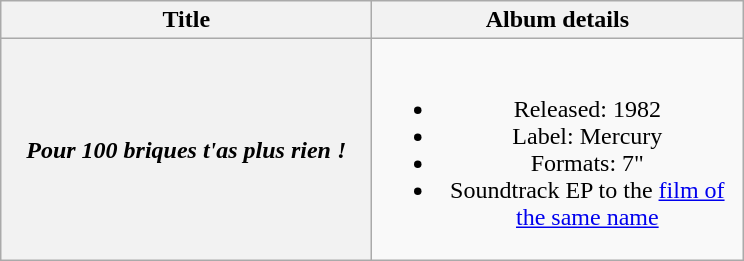<table class="wikitable plainrowheaders" style="text-align:center;">
<tr>
<th scope="col" style="width:15em;">Title</th>
<th scope="col" style="width:15em;">Album details</th>
</tr>
<tr>
<th scope="row"><em>Pour 100 briques t'as plus rien !</em></th>
<td><br><ul><li>Released: 1982</li><li>Label: Mercury</li><li>Formats: 7"</li><li>Soundtrack EP to the <a href='#'>film of the same name</a></li></ul></td>
</tr>
</table>
